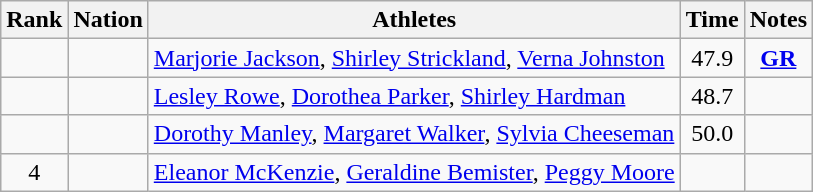<table class="wikitable sortable" style="text-align:center">
<tr>
<th>Rank</th>
<th>Nation</th>
<th>Athletes</th>
<th>Time</th>
<th>Notes</th>
</tr>
<tr>
<td></td>
<td align=left></td>
<td align=left><a href='#'>Marjorie Jackson</a>, <a href='#'>Shirley Strickland</a>, <a href='#'>Verna Johnston</a></td>
<td>47.9</td>
<td><strong><a href='#'>GR</a></strong></td>
</tr>
<tr>
<td></td>
<td align=left></td>
<td align=left><a href='#'>Lesley Rowe</a>, <a href='#'>Dorothea Parker</a>, <a href='#'>Shirley Hardman</a></td>
<td>48.7</td>
<td></td>
</tr>
<tr>
<td></td>
<td align=left></td>
<td align=left><a href='#'>Dorothy Manley</a>, <a href='#'>Margaret Walker</a>, <a href='#'>Sylvia Cheeseman</a></td>
<td>50.0</td>
<td></td>
</tr>
<tr>
<td>4</td>
<td align=left></td>
<td align=left><a href='#'>Eleanor McKenzie</a>, <a href='#'>Geraldine Bemister</a>, <a href='#'>Peggy Moore</a></td>
<td></td>
<td></td>
</tr>
</table>
